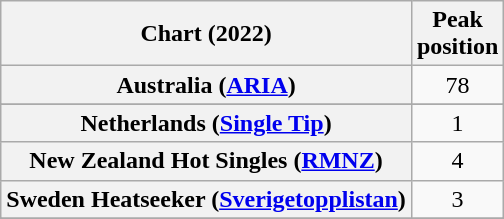<table class="wikitable sortable plainrowheaders" style="text-align:center">
<tr>
<th scope="col">Chart (2022)</th>
<th scope="col">Peak<br>position</th>
</tr>
<tr>
<th scope="row">Australia (<a href='#'>ARIA</a>)</th>
<td>78</td>
</tr>
<tr>
</tr>
<tr>
</tr>
<tr>
</tr>
<tr>
</tr>
<tr>
</tr>
<tr>
<th scope="row">Netherlands (<a href='#'>Single Tip</a>)</th>
<td>1</td>
</tr>
<tr>
<th scope="row">New Zealand Hot Singles (<a href='#'>RMNZ</a>)</th>
<td>4</td>
</tr>
<tr>
<th scope="row">Sweden Heatseeker (<a href='#'>Sverigetopplistan</a>)</th>
<td>3</td>
</tr>
<tr>
</tr>
<tr>
</tr>
<tr>
</tr>
<tr>
</tr>
<tr>
</tr>
</table>
